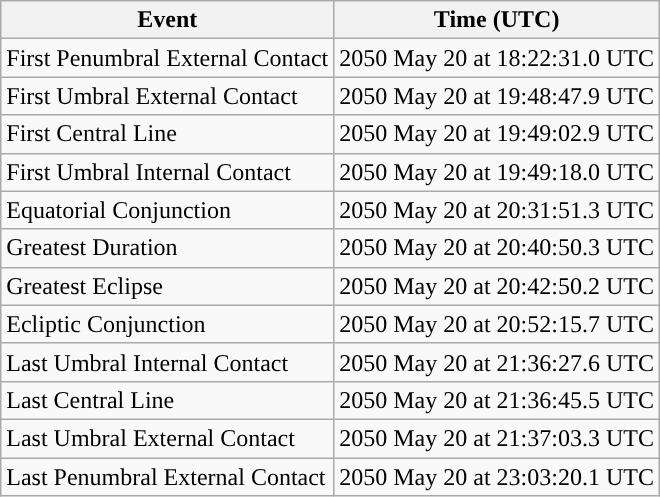<table class="wikitable">
<tr>
<th>Event</th>
<th>Time (UTC)</th>
</tr>
<tr>
<td>First Penumbral External Contact</td>
<td>2050 May 20 at 18:22:31.0 UTC</td>
</tr>
<tr>
<td>First Umbral External Contact</td>
<td>2050 May 20 at 19:48:47.9 UTC</td>
</tr>
<tr>
<td>First Central Line</td>
<td>2050 May 20 at 19:49:02.9 UTC</td>
</tr>
<tr>
<td>First Umbral Internal Contact</td>
<td>2050 May 20 at 19:49:18.0 UTC</td>
</tr>
<tr>
<td>Equatorial Conjunction</td>
<td>2050 May 20 at 20:31:51.3 UTC</td>
</tr>
<tr>
<td>Greatest Duration</td>
<td>2050 May 20 at 20:40:50.3 UTC</td>
</tr>
<tr>
<td>Greatest Eclipse</td>
<td>2050 May 20 at 20:42:50.2 UTC</td>
</tr>
<tr>
<td>Ecliptic Conjunction</td>
<td>2050 May 20 at 20:52:15.7 UTC</td>
</tr>
<tr>
<td>Last Umbral Internal Contact</td>
<td>2050 May 20 at 21:36:27.6 UTC</td>
</tr>
<tr>
<td>Last Central Line</td>
<td>2050 May 20 at 21:36:45.5 UTC</td>
</tr>
<tr>
<td>Last Umbral External Contact</td>
<td>2050 May 20 at 21:37:03.3 UTC</td>
</tr>
<tr>
<td>Last Penumbral External Contact</td>
<td>2050 May 20 at 23:03:20.1 UTC</td>
</tr>
</table>
